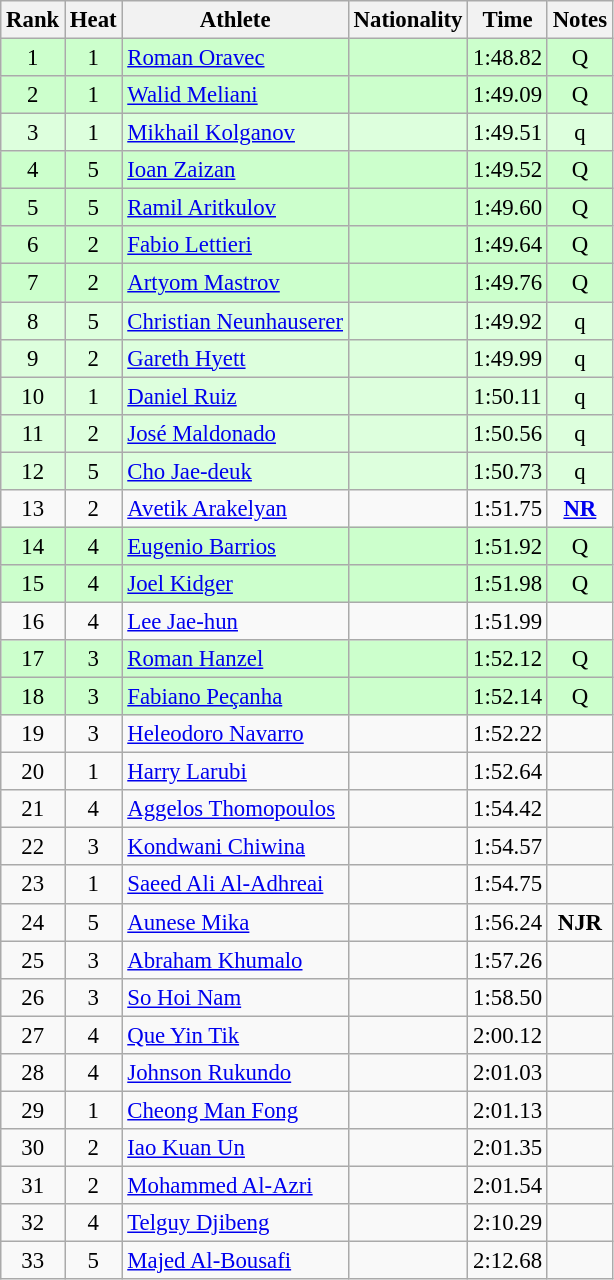<table class="wikitable sortable" style="text-align:center;font-size:95%">
<tr>
<th>Rank</th>
<th>Heat</th>
<th>Athlete</th>
<th>Nationality</th>
<th>Time</th>
<th>Notes</th>
</tr>
<tr bgcolor=ccffcc>
<td>1</td>
<td>1</td>
<td align="left"><a href='#'>Roman Oravec</a></td>
<td align=left></td>
<td>1:48.82</td>
<td>Q</td>
</tr>
<tr bgcolor=ccffcc>
<td>2</td>
<td>1</td>
<td align="left"><a href='#'>Walid Meliani</a></td>
<td align=left></td>
<td>1:49.09</td>
<td>Q</td>
</tr>
<tr bgcolor=ddffdd>
<td>3</td>
<td>1</td>
<td align="left"><a href='#'>Mikhail Kolganov</a></td>
<td align=left></td>
<td>1:49.51</td>
<td>q</td>
</tr>
<tr bgcolor=ccffcc>
<td>4</td>
<td>5</td>
<td align="left"><a href='#'>Ioan Zaizan</a></td>
<td align=left></td>
<td>1:49.52</td>
<td>Q</td>
</tr>
<tr bgcolor=ccffcc>
<td>5</td>
<td>5</td>
<td align="left"><a href='#'>Ramil Aritkulov</a></td>
<td align=left></td>
<td>1:49.60</td>
<td>Q</td>
</tr>
<tr bgcolor=ccffcc>
<td>6</td>
<td>2</td>
<td align="left"><a href='#'>Fabio Lettieri</a></td>
<td align=left></td>
<td>1:49.64</td>
<td>Q</td>
</tr>
<tr bgcolor=ccffcc>
<td>7</td>
<td>2</td>
<td align="left"><a href='#'>Artyom Mastrov</a></td>
<td align=left></td>
<td>1:49.76</td>
<td>Q</td>
</tr>
<tr bgcolor=ddffdd>
<td>8</td>
<td>5</td>
<td align="left"><a href='#'>Christian Neunhauserer</a></td>
<td align=left></td>
<td>1:49.92</td>
<td>q</td>
</tr>
<tr bgcolor=ddffdd>
<td>9</td>
<td>2</td>
<td align="left"><a href='#'>Gareth Hyett</a></td>
<td align=left></td>
<td>1:49.99</td>
<td>q</td>
</tr>
<tr bgcolor=ddffdd>
<td>10</td>
<td>1</td>
<td align="left"><a href='#'>Daniel Ruiz</a></td>
<td align=left></td>
<td>1:50.11</td>
<td>q</td>
</tr>
<tr bgcolor=ddffdd>
<td>11</td>
<td>2</td>
<td align="left"><a href='#'>José Maldonado</a></td>
<td align=left></td>
<td>1:50.56</td>
<td>q</td>
</tr>
<tr bgcolor=ddffdd>
<td>12</td>
<td>5</td>
<td align="left"><a href='#'>Cho Jae-deuk</a></td>
<td align=left></td>
<td>1:50.73</td>
<td>q</td>
</tr>
<tr>
<td>13</td>
<td>2</td>
<td align="left"><a href='#'>Avetik Arakelyan</a></td>
<td align=left></td>
<td>1:51.75</td>
<td><strong><a href='#'>NR</a></strong></td>
</tr>
<tr bgcolor=ccffcc>
<td>14</td>
<td>4</td>
<td align="left"><a href='#'>Eugenio Barrios</a></td>
<td align=left></td>
<td>1:51.92</td>
<td>Q</td>
</tr>
<tr bgcolor=ccffcc>
<td>15</td>
<td>4</td>
<td align="left"><a href='#'>Joel Kidger</a></td>
<td align=left></td>
<td>1:51.98</td>
<td>Q</td>
</tr>
<tr>
<td>16</td>
<td>4</td>
<td align="left"><a href='#'>Lee Jae-hun</a></td>
<td align=left></td>
<td>1:51.99</td>
<td></td>
</tr>
<tr bgcolor=ccffcc>
<td>17</td>
<td>3</td>
<td align="left"><a href='#'>Roman Hanzel</a></td>
<td align=left></td>
<td>1:52.12</td>
<td>Q</td>
</tr>
<tr bgcolor=ccffcc>
<td>18</td>
<td>3</td>
<td align="left"><a href='#'>Fabiano Peçanha</a></td>
<td align=left></td>
<td>1:52.14</td>
<td>Q</td>
</tr>
<tr>
<td>19</td>
<td>3</td>
<td align="left"><a href='#'>Heleodoro Navarro</a></td>
<td align=left></td>
<td>1:52.22</td>
<td></td>
</tr>
<tr>
<td>20</td>
<td>1</td>
<td align="left"><a href='#'>Harry Larubi</a></td>
<td align=left></td>
<td>1:52.64</td>
<td></td>
</tr>
<tr>
<td>21</td>
<td>4</td>
<td align="left"><a href='#'>Aggelos Thomopoulos</a></td>
<td align=left></td>
<td>1:54.42</td>
<td></td>
</tr>
<tr>
<td>22</td>
<td>3</td>
<td align="left"><a href='#'>Kondwani Chiwina</a></td>
<td align=left></td>
<td>1:54.57</td>
<td></td>
</tr>
<tr>
<td>23</td>
<td>1</td>
<td align="left"><a href='#'>Saeed Ali Al-Adhreai</a></td>
<td align=left></td>
<td>1:54.75</td>
<td></td>
</tr>
<tr>
<td>24</td>
<td>5</td>
<td align="left"><a href='#'>Aunese Mika</a></td>
<td align=left></td>
<td>1:56.24</td>
<td><strong>NJR</strong></td>
</tr>
<tr>
<td>25</td>
<td>3</td>
<td align="left"><a href='#'>Abraham Khumalo</a></td>
<td align=left></td>
<td>1:57.26</td>
<td></td>
</tr>
<tr>
<td>26</td>
<td>3</td>
<td align="left"><a href='#'>So Hoi Nam</a></td>
<td align=left></td>
<td>1:58.50</td>
<td></td>
</tr>
<tr>
<td>27</td>
<td>4</td>
<td align="left"><a href='#'>Que Yin Tik</a></td>
<td align=left></td>
<td>2:00.12</td>
<td></td>
</tr>
<tr>
<td>28</td>
<td>4</td>
<td align="left"><a href='#'>Johnson Rukundo</a></td>
<td align=left></td>
<td>2:01.03</td>
<td></td>
</tr>
<tr>
<td>29</td>
<td>1</td>
<td align="left"><a href='#'>Cheong Man Fong</a></td>
<td align=left></td>
<td>2:01.13</td>
<td></td>
</tr>
<tr>
<td>30</td>
<td>2</td>
<td align="left"><a href='#'>Iao Kuan Un</a></td>
<td align=left></td>
<td>2:01.35</td>
<td></td>
</tr>
<tr>
<td>31</td>
<td>2</td>
<td align="left"><a href='#'>Mohammed Al-Azri</a></td>
<td align=left></td>
<td>2:01.54</td>
<td></td>
</tr>
<tr>
<td>32</td>
<td>4</td>
<td align="left"><a href='#'>Telguy Djibeng</a></td>
<td align=left></td>
<td>2:10.29</td>
<td></td>
</tr>
<tr>
<td>33</td>
<td>5</td>
<td align="left"><a href='#'>Majed Al-Bousafi</a></td>
<td align=left></td>
<td>2:12.68</td>
<td></td>
</tr>
</table>
